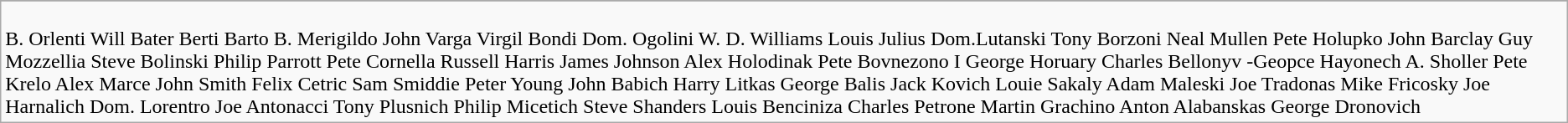<table class="wikitable">
<tr>
</tr>
<tr>
<td><br>B. Orlenti 
Will Bater 
Berti Barto 
B. Merigildo 
John Varga 
Virgil Bondi 
Dom. Ogolini 
W. D. Williams 
Louis Julius 
Dom.Lutanski 
Tony Borzoni 
Neal Mullen 
Pete Holupko 
John Barclay 
Guy Mozzellia 
Steve Bolinski 
Philip Parrott 
Pete Cornella 
Russell Harris 
James Johnson 
Alex Holodinak 
Pete Bovnezono 
I George Horuary 
Charles Bellonyv 
-Geopce Hayonech 
A. Sholler 
Pete Krelo 
Alex Marce 
John Smith 
Felix Cetric 
Sam Smiddie 
Peter Young 
John Babich 
Harry Litkas 
George Balis 
Jack Kovich 
Louie Sakaly 
Adam Maleski 
Joe Tradonas 
Mike Fricosky 
Joe Harnalich 
Dom. Lorentro 
Joe Antonacci 
Tony Plusnich 
Philip Micetich 
Steve Shanders 
Louis Benciniza 
Charles Petrone 
Martin Grachino 
Anton Alabanskas 
George Dronovich</td>
</tr>
</table>
